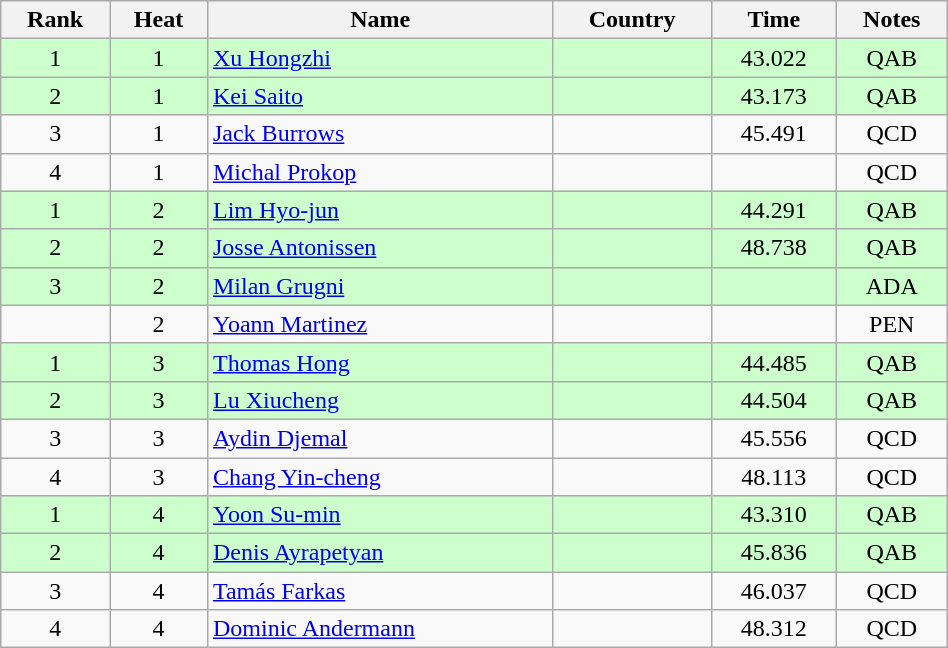<table class="wikitable sortable" style="text-align:center" width=50%>
<tr>
<th>Rank</th>
<th>Heat</th>
<th>Name</th>
<th>Country</th>
<th>Time</th>
<th>Notes</th>
</tr>
<tr bgcolor=ccffcc>
<td>1</td>
<td>1</td>
<td align=left><a href='#'>Xu Hongzhi</a></td>
<td align=left></td>
<td>43.022</td>
<td>QAB</td>
</tr>
<tr bgcolor=ccffcc>
<td>2</td>
<td>1</td>
<td align=left><a href='#'>Kei Saito</a></td>
<td align=left></td>
<td>43.173</td>
<td>QAB</td>
</tr>
<tr>
<td>3</td>
<td>1</td>
<td align=left><a href='#'>Jack Burrows</a></td>
<td align=left></td>
<td>45.491</td>
<td>QCD</td>
</tr>
<tr>
<td>4</td>
<td>1</td>
<td align=left><a href='#'>Michal Prokop</a></td>
<td align=left></td>
<td></td>
<td>QCD</td>
</tr>
<tr bgcolor=ccffcc>
<td>1</td>
<td>2</td>
<td align=left><a href='#'>Lim Hyo-jun</a></td>
<td align=left></td>
<td>44.291</td>
<td>QAB</td>
</tr>
<tr bgcolor=ccffcc>
<td>2</td>
<td>2</td>
<td align=left><a href='#'>Josse Antonissen</a></td>
<td align=left></td>
<td>48.738</td>
<td>QAB</td>
</tr>
<tr bgcolor=ccffcc>
<td>3</td>
<td>2</td>
<td align=left><a href='#'>Milan Grugni</a></td>
<td align=left></td>
<td></td>
<td>ADA</td>
</tr>
<tr>
<td></td>
<td>2</td>
<td align=left><a href='#'>Yoann Martinez</a></td>
<td align=left></td>
<td></td>
<td>PEN</td>
</tr>
<tr bgcolor=ccffcc>
<td>1</td>
<td>3</td>
<td align=left><a href='#'>Thomas Hong</a></td>
<td align=left></td>
<td>44.485</td>
<td>QAB</td>
</tr>
<tr bgcolor=ccffcc>
<td>2</td>
<td>3</td>
<td align=left><a href='#'>Lu Xiucheng</a></td>
<td align=left></td>
<td>44.504</td>
<td>QAB</td>
</tr>
<tr>
<td>3</td>
<td>3</td>
<td align=left><a href='#'>Aydin Djemal</a></td>
<td align=left></td>
<td>45.556</td>
<td>QCD</td>
</tr>
<tr>
<td>4</td>
<td>3</td>
<td align=left><a href='#'>Chang Yin-cheng</a></td>
<td align=left></td>
<td>48.113</td>
<td>QCD</td>
</tr>
<tr bgcolor=ccffcc>
<td>1</td>
<td>4</td>
<td align=left><a href='#'>Yoon Su-min</a></td>
<td align=left></td>
<td>43.310</td>
<td>QAB</td>
</tr>
<tr bgcolor=ccffcc>
<td>2</td>
<td>4</td>
<td align=left><a href='#'>Denis Ayrapetyan</a></td>
<td align=left></td>
<td>45.836</td>
<td>QAB</td>
</tr>
<tr>
<td>3</td>
<td>4</td>
<td align=left><a href='#'>Tamás Farkas</a></td>
<td align=left></td>
<td>46.037</td>
<td>QCD</td>
</tr>
<tr>
<td>4</td>
<td>4</td>
<td align=left><a href='#'>Dominic Andermann</a></td>
<td align=left></td>
<td>48.312</td>
<td>QCD</td>
</tr>
</table>
